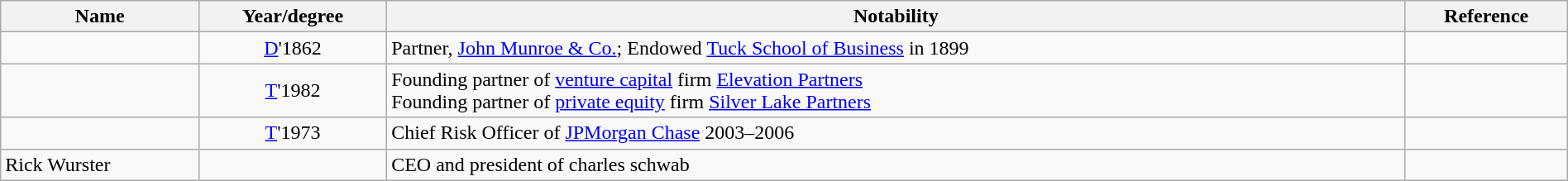<table class="wikitable sortable" style="width:100%">
<tr>
<th style="width:*;">Name</th>
<th style="width:12%;">Year/degree</th>
<th style="width:65%;" class="unsortable">Notability</th>
<th style="width:*;" class="unsortable">Reference</th>
</tr>
<tr>
<td></td>
<td style="text-align:center;"><a href='#'>D</a>'1862</td>
<td>Partner, <a href='#'>John Munroe & Co.</a>; Endowed <a href='#'>Tuck School of Business</a> in 1899</td>
<td style="text-align:center;"></td>
</tr>
<tr>
<td></td>
<td style="text-align:center;"><a href='#'>T</a>'1982</td>
<td>Founding partner of <a href='#'>venture capital</a> firm <a href='#'>Elevation Partners</a><br>Founding partner of <a href='#'>private equity</a> firm <a href='#'>Silver Lake Partners</a></td>
<td style="text-align:center;"></td>
</tr>
<tr>
<td></td>
<td style="text-align:center;"><a href='#'>T</a>'1973</td>
<td>Chief Risk Officer of <a href='#'>JPMorgan Chase</a> 2003–2006</td>
<td style="text-align:center;"></td>
</tr>
<tr>
<td>Rick Wurster</td>
<td></td>
<td>CEO and president of charles schwab</td>
</tr>
</table>
